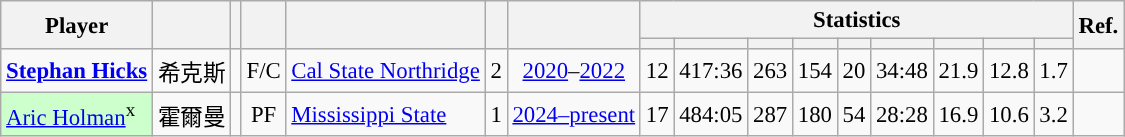<table class="wikitable sortable" style="font-size:95%; text-align:right;">
<tr>
<th rowspan="2">Player</th>
<th rowspan="2"></th>
<th rowspan="2"></th>
<th rowspan="2"></th>
<th rowspan="2"></th>
<th rowspan="2"></th>
<th rowspan="2"></th>
<th colspan="9">Statistics</th>
<th rowspan="2">Ref.</th>
</tr>
<tr>
<th></th>
<th></th>
<th></th>
<th></th>
<th></th>
<th></th>
<th></th>
<th></th>
<th></th>
</tr>
<tr>
<td align="left"><strong><a href='#'>Stephan Hicks</a></strong></td>
<td align="left">希克斯</td>
<td align="center"></td>
<td align="center">F/C</td>
<td align="left"><a href='#'>Cal State Northridge</a></td>
<td align="center">2</td>
<td align="center"><a href='#'>2020</a>–<a href='#'>2022</a></td>
<td>12</td>
<td>417:36</td>
<td>263</td>
<td>154</td>
<td>20</td>
<td>34:48</td>
<td>21.9</td>
<td>12.8</td>
<td>1.7</td>
<td align="center"></td>
</tr>
<tr>
<td align="left" bgcolor="#CCFFCC"><a href='#'>Aric Holman</a><sup>x</sup></td>
<td align="left">霍爾曼</td>
<td align="center"></td>
<td align="center">PF</td>
<td align="left"><a href='#'>Mississippi State</a></td>
<td align="center">1</td>
<td align="center"><a href='#'>2024–present</a></td>
<td>17</td>
<td>484:05</td>
<td>287</td>
<td>180</td>
<td>54</td>
<td>28:28</td>
<td>16.9</td>
<td>10.6</td>
<td>3.2</td>
<td align="center"></td>
</tr>
</table>
